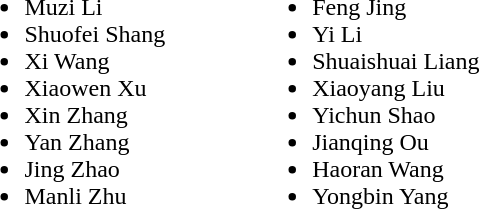<table>
<tr>
<td valign="top"><br><ul><li>Muzi Li</li><li>Shuofei Shang</li><li>Xi Wang</li><li>Xiaowen Xu</li><li>Xin Zhang</li><li>Yan Zhang</li><li>Jing Zhao</li><li>Manli Zhu</li></ul></td>
<td width="50"> </td>
<td valign="top"><br><ul><li>Feng Jing</li><li>Yi Li</li><li>Shuaishuai Liang</li><li>Xiaoyang Liu</li><li>Yichun Shao</li><li>Jianqing Ou</li><li>Haoran Wang</li><li>Yongbin Yang</li></ul></td>
</tr>
</table>
